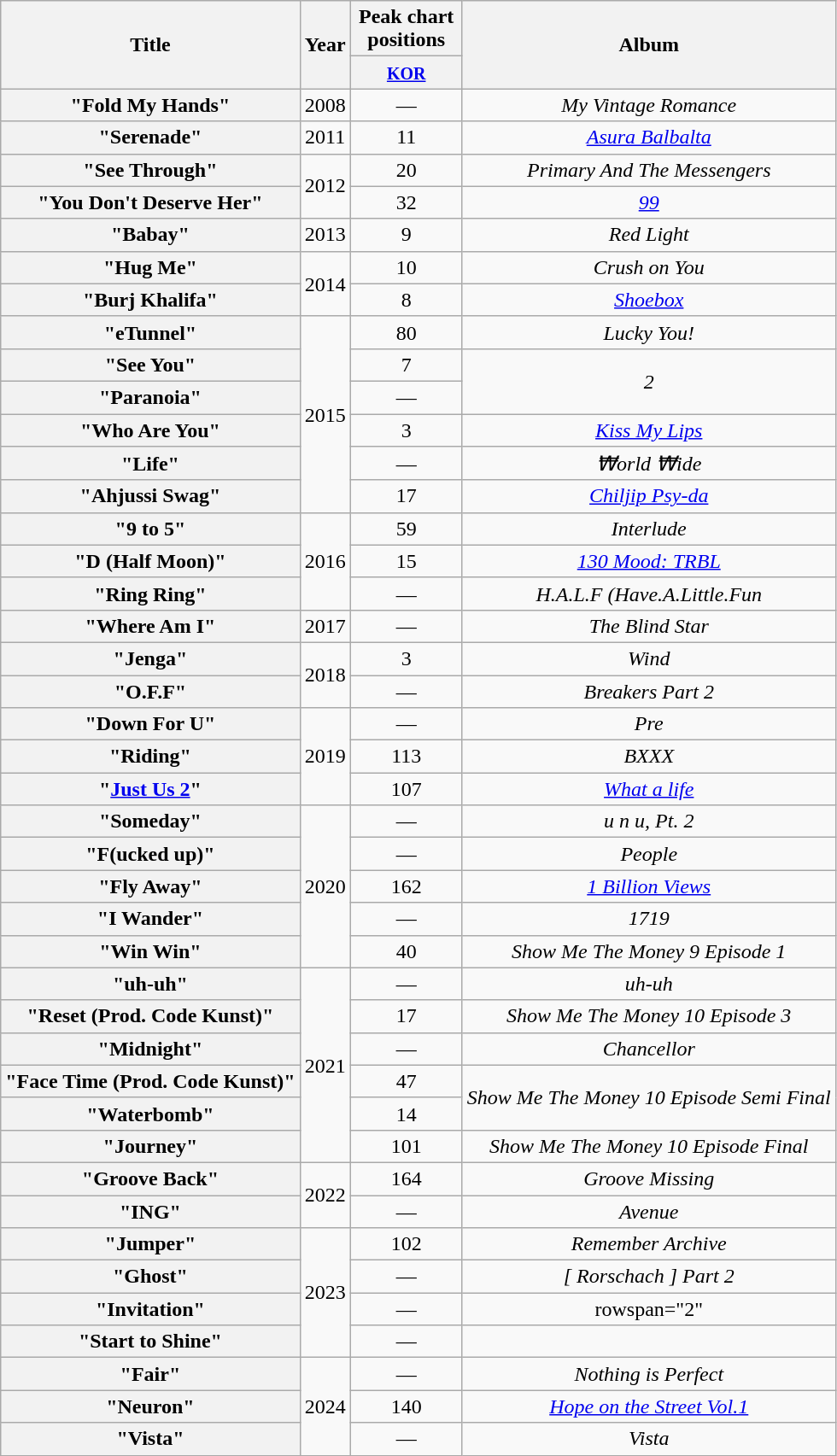<table class="wikitable plainrowheaders" style="text-align:center;">
<tr>
<th rowspan="2" scope="col">Title</th>
<th rowspan="2" scope="col">Year</th>
<th colspan="1" scope="col" style="width:5em;">Peak chart positions</th>
<th rowspan="2" scope="col">Album</th>
</tr>
<tr>
<th><small><a href='#'>KOR</a></small><br></th>
</tr>
<tr>
<th scope="row">"Fold My Hands"  <br></th>
<td>2008</td>
<td>—</td>
<td><em>My Vintage Romance</em></td>
</tr>
<tr>
<th scope="row">"Serenade" <br></th>
<td>2011</td>
<td>11</td>
<td><em><a href='#'>Asura Balbalta</a></em></td>
</tr>
<tr>
<th scope="row">"See Through"  <br></th>
<td rowspan="2">2012</td>
<td>20</td>
<td><em>Primary And The Messengers</em></td>
</tr>
<tr>
<th scope="row">"You Don't Deserve Her"  <br></th>
<td>32</td>
<td><em><a href='#'>99</a></em></td>
</tr>
<tr>
<th scope="row">"Babay" <br></th>
<td>2013</td>
<td>9</td>
<td><em>Red Light</em></td>
</tr>
<tr>
<th scope="row">"Hug Me" <br></th>
<td rowspan="2">2014</td>
<td>10</td>
<td><em>Crush on You</em></td>
</tr>
<tr>
<th scope="row">"Burj Khalifa"  <br></th>
<td>8</td>
<td><em><a href='#'>Shoebox</a></em></td>
</tr>
<tr>
<th scope="row">"eTunnel" <br></th>
<td rowspan="6">2015</td>
<td>80</td>
<td><em>Lucky You!</em></td>
</tr>
<tr>
<th scope="row">"See You"  <br></th>
<td>7</td>
<td rowspan="2"><em>2</em></td>
</tr>
<tr>
<th scope="row">"Paranoia"  <br></th>
<td>—</td>
</tr>
<tr>
<th scope="row">"Who Are You" <br></th>
<td>3</td>
<td><em><a href='#'>Kiss My Lips</a></em></td>
</tr>
<tr>
<th scope="row">"Life" <br></th>
<td>—</td>
<td><em>₩orld ₩ide</em></td>
</tr>
<tr>
<th scope="row">"Ahjussi Swag"  <br></th>
<td>17</td>
<td><em><a href='#'>Chiljip Psy-da</a></em></td>
</tr>
<tr>
<th scope="row">"9 to 5" <br></th>
<td rowspan="3">2016</td>
<td>59</td>
<td><em>Interlude</em></td>
</tr>
<tr>
<th scope="row">"D (Half Moon)" <br></th>
<td>15</td>
<td><em><a href='#'>130 Mood: TRBL</a></em></td>
</tr>
<tr>
<th scope="row">"Ring Ring" <br></th>
<td>—</td>
<td><em>H.A.L.F (Have.A.Little.Fun</em></td>
</tr>
<tr>
<th scope="row">"Where Am I" <br></th>
<td>2017</td>
<td>—</td>
<td><em>The Blind Star</em></td>
</tr>
<tr>
<th scope="row">"Jenga" <br></th>
<td rowspan="2">2018</td>
<td>3</td>
<td><em>Wind</em></td>
</tr>
<tr>
<th scope="row">"O.F.F" <br></th>
<td>—</td>
<td><em>Breakers Part 2</em></td>
</tr>
<tr>
<th scope="row">"Down For U" <br></th>
<td rowspan="3">2019</td>
<td>—</td>
<td><em>Pre</em></td>
</tr>
<tr>
<th scope="row">"Riding"  <br></th>
<td>113</td>
<td><em>BXXX</em></td>
</tr>
<tr>
<th scope="row">"<a href='#'>Just Us 2</a>" <br></th>
<td>107</td>
<td><em><a href='#'>What a life</a></em></td>
</tr>
<tr>
<th scope="row">"Someday" <br></th>
<td rowspan="5">2020</td>
<td>—</td>
<td><em>u n u, Pt. 2</em></td>
</tr>
<tr>
<th scope="row">"F(ucked up)" <br></th>
<td>—</td>
<td><em>People</em></td>
</tr>
<tr>
<th scope="row">"Fly Away" <br></th>
<td>162</td>
<td><em><a href='#'>1 Billion Views</a></em></td>
</tr>
<tr>
<th scope="row">"I Wander"  <br></th>
<td>—</td>
<td><em>1719</em></td>
</tr>
<tr>
<th scope="row">"Win Win"  <br></th>
<td>40</td>
<td><em>Show Me The Money 9 Episode 1</em></td>
</tr>
<tr>
<th scope="row">"uh-uh" <br></th>
<td rowspan="6">2021</td>
<td>—</td>
<td><em>uh-uh</em></td>
</tr>
<tr>
<th scope="row">"Reset (Prod. Code Kunst)" <br></th>
<td>17</td>
<td><em>Show Me The Money 10 Episode 3</em></td>
</tr>
<tr>
<th scope="row">"Midnight" <br></th>
<td>—</td>
<td><em>Chancellor</em></td>
</tr>
<tr>
<th scope="row">"Face Time (Prod. Code Kunst)" <br></th>
<td>47</td>
<td rowspan="2"><em>Show Me The Money 10 Episode Semi Final</em></td>
</tr>
<tr>
<th scope="row">"Waterbomb"  <br></th>
<td>14</td>
</tr>
<tr>
<th scope="row">"Journey"  <br></th>
<td>101</td>
<td><em>Show Me The Money 10 Episode Final</em></td>
</tr>
<tr>
<th scope="row">"Groove Back" <br></th>
<td rowspan="2">2022</td>
<td>164</td>
<td><em>Groove Missing</em></td>
</tr>
<tr>
<th scope="row">"ING" <br></th>
<td>—</td>
<td><em>Avenue</em></td>
</tr>
<tr>
<th scope="row">"Jumper" <br></th>
<td rowspan="4">2023</td>
<td>102</td>
<td><em>Remember Archive</em></td>
</tr>
<tr>
<th scope="row">"Ghost" <br></th>
<td>—</td>
<td><em>[ Rorschach ] Part 2</em></td>
</tr>
<tr>
<th scope="row">"Invitation" <br></th>
<td>—</td>
<td>rowspan="2" </td>
</tr>
<tr>
<th scope="row">"Start to Shine" <br></th>
<td>—</td>
</tr>
<tr>
<th scope="row">"Fair" <br></th>
<td rowspan="3">2024</td>
<td>—</td>
<td><em>Nothing is Perfect</em></td>
</tr>
<tr>
<th scope="row">"Neuron" <br></th>
<td>140</td>
<td><em><a href='#'>Hope on the Street Vol.1</a></em></td>
</tr>
<tr>
<th scope="row">"Vista" <br></th>
<td>—</td>
<td><em>Vista</em></td>
</tr>
</table>
